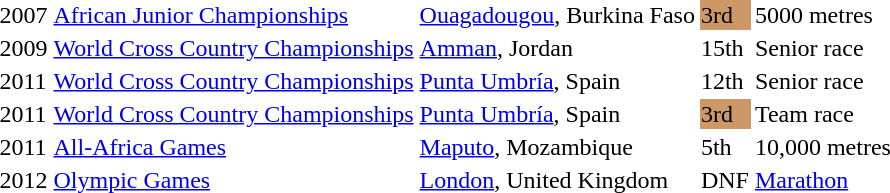<table>
<tr>
<td>2007</td>
<td><a href='#'>African Junior Championships</a></td>
<td><a href='#'>Ouagadougou</a>, Burkina Faso</td>
<td bgcolor=cc9966>3rd</td>
<td>5000 metres</td>
<td></td>
</tr>
<tr>
<td>2009</td>
<td><a href='#'>World Cross Country Championships</a></td>
<td><a href='#'>Amman</a>, Jordan</td>
<td>15th</td>
<td>Senior race</td>
<td></td>
</tr>
<tr>
<td>2011</td>
<td><a href='#'>World Cross Country Championships</a></td>
<td><a href='#'>Punta Umbría</a>, Spain</td>
<td>12th</td>
<td>Senior race</td>
<td></td>
</tr>
<tr>
<td>2011</td>
<td><a href='#'>World Cross Country Championships</a></td>
<td><a href='#'>Punta Umbría</a>, Spain</td>
<td bgcolor=cc9966>3rd</td>
<td>Team race</td>
<td></td>
</tr>
<tr>
<td>2011</td>
<td><a href='#'>All-Africa Games</a></td>
<td><a href='#'>Maputo</a>, Mozambique</td>
<td>5th</td>
<td>10,000 metres</td>
<td></td>
</tr>
<tr>
<td>2012</td>
<td><a href='#'>Olympic Games</a></td>
<td><a href='#'>London</a>, United Kingdom</td>
<td>DNF</td>
<td><a href='#'>Marathon</a></td>
</tr>
</table>
